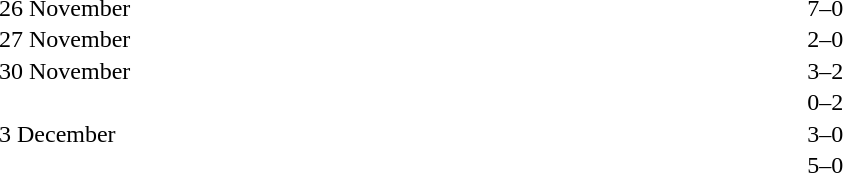<table cellspacing=1 width=70%>
<tr>
<th width=25%></th>
<th width=30%></th>
<th width=15%></th>
<th width=30%></th>
</tr>
<tr>
<td>26 November</td>
<td align=right></td>
<td align=center>7–0</td>
<td></td>
</tr>
<tr>
<td>27 November</td>
<td align=right></td>
<td align=center>2–0</td>
<td></td>
</tr>
<tr>
<td>30 November</td>
<td align=right></td>
<td align=center>3–2</td>
<td></td>
</tr>
<tr>
<td></td>
<td align=right></td>
<td align=center>0–2</td>
<td></td>
</tr>
<tr>
<td>3 December</td>
<td align=right></td>
<td align=center>3–0</td>
<td></td>
</tr>
<tr>
<td></td>
<td align=right></td>
<td align=center>5–0</td>
<td></td>
</tr>
</table>
